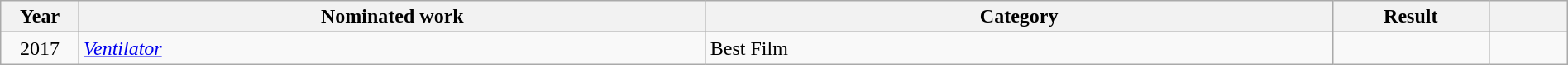<table class="wikitable sortable" width=100%>
<tr>
<th width=5%>Year</th>
<th width=40%>Nominated work</th>
<th width=40%>Category</th>
<th width=10%>Result</th>
<th width=5%></th>
</tr>
<tr>
<td style="text-align:center;">2017</td>
<td style="text-align:left;"><em><a href='#'>Ventilator</a></em></td>
<td>Best Film</td>
<td></td>
<td style="text-align:center;"></td>
</tr>
</table>
